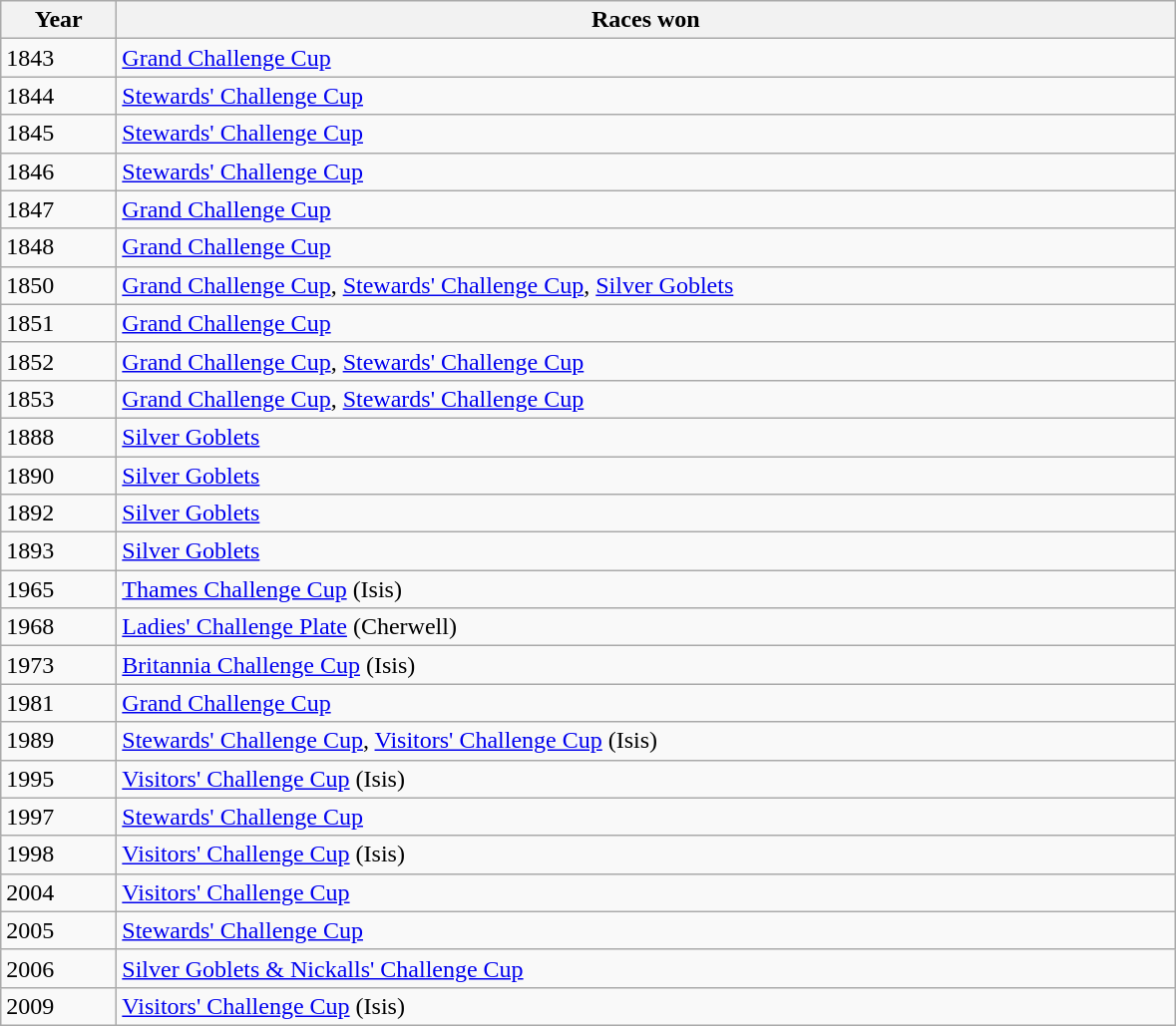<table class="wikitable">
<tr>
<th width=70>Year</th>
<th width=700>Races won</th>
</tr>
<tr>
<td>1843</td>
<td><a href='#'>Grand Challenge Cup</a></td>
</tr>
<tr>
<td>1844</td>
<td><a href='#'>Stewards' Challenge Cup</a></td>
</tr>
<tr>
<td>1845</td>
<td><a href='#'>Stewards' Challenge Cup</a></td>
</tr>
<tr>
<td>1846</td>
<td><a href='#'>Stewards' Challenge Cup</a></td>
</tr>
<tr>
<td>1847</td>
<td><a href='#'>Grand Challenge Cup</a></td>
</tr>
<tr>
<td>1848</td>
<td><a href='#'>Grand Challenge Cup</a></td>
</tr>
<tr>
<td>1850</td>
<td><a href='#'>Grand Challenge Cup</a>, <a href='#'>Stewards' Challenge Cup</a>, <a href='#'>Silver Goblets</a></td>
</tr>
<tr>
<td>1851</td>
<td><a href='#'>Grand Challenge Cup</a></td>
</tr>
<tr>
<td>1852</td>
<td><a href='#'>Grand Challenge Cup</a>, <a href='#'>Stewards' Challenge Cup</a></td>
</tr>
<tr>
<td>1853</td>
<td><a href='#'>Grand Challenge Cup</a>, <a href='#'>Stewards' Challenge Cup</a></td>
</tr>
<tr>
<td>1888</td>
<td><a href='#'>Silver Goblets</a></td>
</tr>
<tr>
<td>1890</td>
<td><a href='#'>Silver Goblets</a></td>
</tr>
<tr>
<td>1892</td>
<td><a href='#'>Silver Goblets</a></td>
</tr>
<tr>
<td>1893</td>
<td><a href='#'>Silver Goblets</a></td>
</tr>
<tr>
<td>1965</td>
<td><a href='#'>Thames Challenge Cup</a> (Isis)</td>
</tr>
<tr>
<td>1968</td>
<td><a href='#'>Ladies' Challenge Plate</a> (Cherwell)</td>
</tr>
<tr>
<td>1973</td>
<td><a href='#'>Britannia Challenge Cup</a> (Isis)</td>
</tr>
<tr>
<td>1981</td>
<td><a href='#'>Grand Challenge Cup</a></td>
</tr>
<tr>
<td>1989</td>
<td><a href='#'>Stewards' Challenge Cup</a>, <a href='#'>Visitors' Challenge Cup</a> (Isis)</td>
</tr>
<tr>
<td>1995</td>
<td><a href='#'>Visitors' Challenge Cup</a> (Isis)</td>
</tr>
<tr>
<td>1997</td>
<td><a href='#'>Stewards' Challenge Cup</a></td>
</tr>
<tr>
<td>1998</td>
<td><a href='#'>Visitors' Challenge Cup</a> (Isis)</td>
</tr>
<tr>
<td>2004</td>
<td><a href='#'>Visitors' Challenge Cup</a></td>
</tr>
<tr>
<td>2005</td>
<td><a href='#'>Stewards' Challenge Cup</a></td>
</tr>
<tr>
<td>2006</td>
<td><a href='#'>Silver Goblets & Nickalls' Challenge Cup</a></td>
</tr>
<tr>
<td>2009</td>
<td><a href='#'>Visitors' Challenge Cup</a> (Isis)</td>
</tr>
</table>
